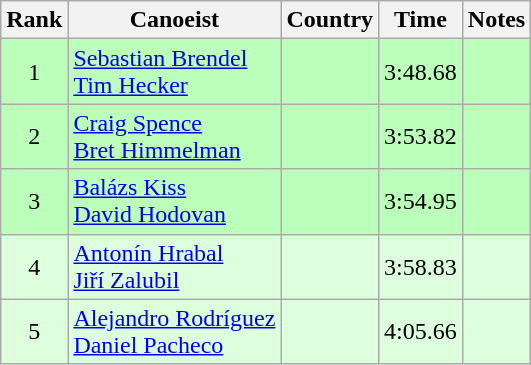<table class="wikitable" style="text-align:center">
<tr>
<th>Rank</th>
<th>Canoeist</th>
<th>Country</th>
<th>Time</th>
<th>Notes</th>
</tr>
<tr bgcolor=bbffbb>
<td>1</td>
<td align="left"><a href='#'>Sebastian Brendel</a><br><a href='#'>Tim Hecker</a></td>
<td align="left"></td>
<td>3:48.68</td>
<td></td>
</tr>
<tr bgcolor=bbffbb>
<td>2</td>
<td align="left"><a href='#'>Craig Spence</a><br><a href='#'>Bret Himmelman</a></td>
<td align="left"></td>
<td>3:53.82</td>
<td></td>
</tr>
<tr bgcolor=bbffbb>
<td>3</td>
<td align="left"><a href='#'>Balázs Kiss</a><br><a href='#'>David Hodovan</a></td>
<td align="left"></td>
<td>3:54.95</td>
<td></td>
</tr>
<tr bgcolor=ddffdd>
<td>4</td>
<td align="left"><a href='#'>Antonín Hrabal</a><br><a href='#'>Jiří Zalubil</a></td>
<td align="left"></td>
<td>3:58.83</td>
<td></td>
</tr>
<tr bgcolor=ddffdd>
<td>5</td>
<td align="left"><a href='#'>Alejandro Rodríguez</a><br><a href='#'>Daniel Pacheco</a></td>
<td align="left"></td>
<td>4:05.66</td>
<td></td>
</tr>
</table>
